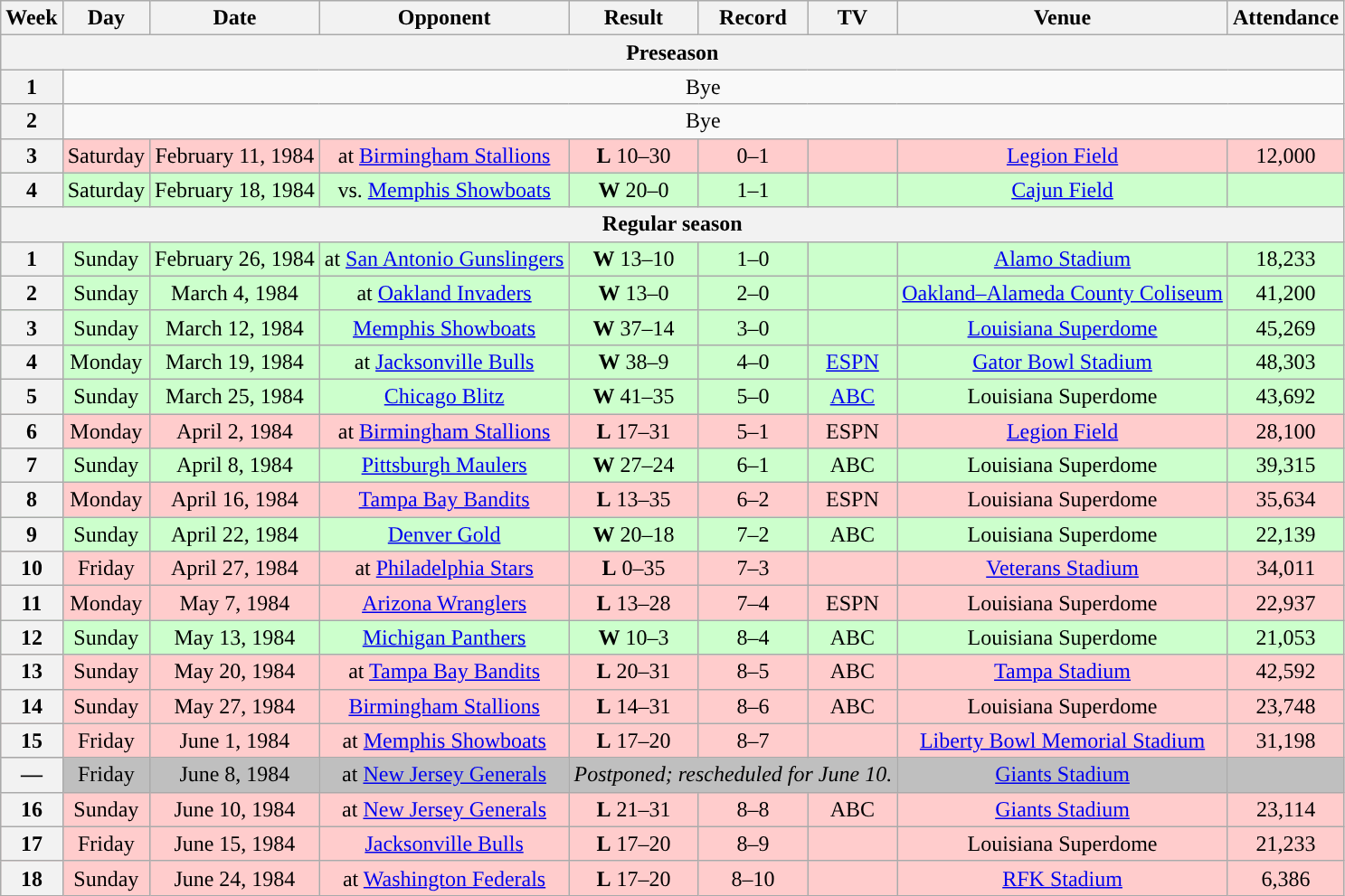<table class="wikitable" style="text-align:center">
<tr>
<th>Week</th>
<th>Day</th>
<th>Date</th>
<th>Opponent</th>
<th>Result</th>
<th>Record</th>
<th>TV</th>
<th>Venue</th>
<th>Attendance</th>
</tr>
<tr>
<th colspan="9">Preseason</th>
</tr>
<tr>
<th>1</th>
<td colspan=9>Bye</td>
</tr>
<tr>
<th>2</th>
<td colspan=9>Bye</td>
</tr>
<tr style="background:#fcc">
<th>3</th>
<td>Saturday</td>
<td>February 11, 1984</td>
<td>at <a href='#'>Birmingham Stallions</a></td>
<td><strong>L</strong> 10–30</td>
<td>0–1</td>
<td></td>
<td><a href='#'>Legion Field</a></td>
<td>12,000</td>
</tr>
<tr style="background:#cfc">
<th>4</th>
<td>Saturday</td>
<td>February 18, 1984</td>
<td>vs. <a href='#'>Memphis Showboats</a></td>
<td><strong>W</strong> 20–0</td>
<td>1–1</td>
<td></td>
<td><a href='#'>Cajun Field</a></td>
<td></td>
</tr>
<tr style="text-align:center;">
<th colspan="9">Regular season</th>
</tr>
<tr style="background:#cfc">
<th>1</th>
<td>Sunday</td>
<td>February 26, 1984</td>
<td>at <a href='#'>San Antonio Gunslingers</a></td>
<td><strong>W</strong> 13–10</td>
<td>1–0</td>
<td></td>
<td><a href='#'>Alamo Stadium</a></td>
<td>18,233</td>
</tr>
<tr style="background:#cfc">
<th>2</th>
<td>Sunday</td>
<td>March 4, 1984</td>
<td>at <a href='#'>Oakland Invaders</a></td>
<td><strong>W</strong> 13–0</td>
<td>2–0</td>
<td></td>
<td><a href='#'>Oakland–Alameda County Coliseum</a></td>
<td>41,200</td>
</tr>
<tr style="background:#cfc">
<th>3</th>
<td>Sunday</td>
<td>March 12, 1984</td>
<td><a href='#'>Memphis Showboats</a></td>
<td><strong>W</strong> 37–14</td>
<td>3–0</td>
<td></td>
<td><a href='#'>Louisiana Superdome</a></td>
<td>45,269</td>
</tr>
<tr style="background:#cfc">
<th>4</th>
<td>Monday</td>
<td>March 19, 1984</td>
<td>at <a href='#'>Jacksonville Bulls</a></td>
<td><strong>W</strong> 38–9</td>
<td>4–0</td>
<td><a href='#'>ESPN</a></td>
<td><a href='#'>Gator Bowl Stadium</a></td>
<td>48,303</td>
</tr>
<tr style="background:#cfc">
<th>5</th>
<td>Sunday</td>
<td>March 25, 1984</td>
<td><a href='#'>Chicago Blitz</a></td>
<td><strong>W</strong> 41–35 </td>
<td>5–0</td>
<td><a href='#'>ABC</a></td>
<td>Louisiana Superdome</td>
<td>43,692</td>
</tr>
<tr style="background:#fcc">
<th>6</th>
<td>Monday</td>
<td>April 2, 1984</td>
<td>at <a href='#'>Birmingham Stallions</a></td>
<td><strong>L</strong> 17–31</td>
<td>5–1</td>
<td>ESPN</td>
<td><a href='#'>Legion Field</a></td>
<td>28,100</td>
</tr>
<tr style="background:#cfc">
<th>7</th>
<td>Sunday</td>
<td>April 8, 1984</td>
<td><a href='#'>Pittsburgh Maulers</a></td>
<td><strong>W</strong> 27–24</td>
<td>6–1</td>
<td>ABC</td>
<td>Louisiana Superdome</td>
<td>39,315</td>
</tr>
<tr style="background:#fcc">
<th>8</th>
<td>Monday</td>
<td>April 16, 1984</td>
<td><a href='#'>Tampa Bay Bandits</a></td>
<td><strong>L</strong> 13–35</td>
<td>6–2</td>
<td>ESPN</td>
<td>Louisiana Superdome</td>
<td>35,634</td>
</tr>
<tr style="background:#cfc">
<th>9</th>
<td>Sunday</td>
<td>April 22, 1984</td>
<td><a href='#'>Denver Gold</a></td>
<td><strong>W</strong> 20–18</td>
<td>7–2</td>
<td>ABC</td>
<td>Louisiana Superdome</td>
<td>22,139</td>
</tr>
<tr style="background:#fcc">
<th>10</th>
<td>Friday</td>
<td>April 27, 1984</td>
<td>at <a href='#'>Philadelphia Stars</a></td>
<td><strong>L</strong> 0–35</td>
<td>7–3</td>
<td></td>
<td><a href='#'>Veterans Stadium</a></td>
<td>34,011</td>
</tr>
<tr style="background:#fcc">
<th>11</th>
<td>Monday</td>
<td>May 7, 1984</td>
<td><a href='#'>Arizona Wranglers</a></td>
<td><strong>L</strong> 13–28</td>
<td>7–4</td>
<td>ESPN</td>
<td>Louisiana Superdome</td>
<td>22,937</td>
</tr>
<tr style="background:#cfc">
<th>12</th>
<td>Sunday</td>
<td>May 13, 1984</td>
<td><a href='#'>Michigan Panthers</a></td>
<td><strong>W</strong> 10–3</td>
<td>8–4</td>
<td>ABC</td>
<td>Louisiana Superdome</td>
<td>21,053</td>
</tr>
<tr style="background:#fcc">
<th>13</th>
<td>Sunday</td>
<td>May 20, 1984</td>
<td>at <a href='#'>Tampa Bay Bandits</a></td>
<td><strong>L</strong> 20–31</td>
<td>8–5</td>
<td>ABC</td>
<td><a href='#'>Tampa Stadium</a></td>
<td>42,592</td>
</tr>
<tr style="background:#fcc">
<th>14</th>
<td>Sunday</td>
<td>May 27, 1984</td>
<td><a href='#'>Birmingham Stallions</a></td>
<td><strong>L</strong> 14–31</td>
<td>8–6</td>
<td>ABC</td>
<td>Louisiana Superdome</td>
<td>23,748</td>
</tr>
<tr style="background:#fcc">
<th>15</th>
<td>Friday</td>
<td>June 1, 1984</td>
<td>at <a href='#'>Memphis Showboats</a></td>
<td><strong>L</strong> 17–20</td>
<td>8–7</td>
<td></td>
<td><a href='#'>Liberty Bowl Memorial Stadium</a></td>
<td>31,198</td>
</tr>
<tr style="text-align:center; background:#BFBFBF;">
<th>—</th>
<td>Friday</td>
<td>June 8, 1984</td>
<td>at <a href='#'>New Jersey Generals</a></td>
<td colspan=3><em>Postponed; rescheduled for June 10.</em></td>
<td><a href='#'>Giants Stadium</a></td>
<td></td>
</tr>
<tr style="background:#fcc">
<th>16</th>
<td>Sunday</td>
<td>June 10, 1984</td>
<td>at <a href='#'>New Jersey Generals</a></td>
<td><strong>L</strong> 21–31</td>
<td>8–8</td>
<td>ABC</td>
<td><a href='#'>Giants Stadium</a></td>
<td>23,114</td>
</tr>
<tr style="background:#fcc">
<th>17</th>
<td>Friday</td>
<td>June 15, 1984</td>
<td><a href='#'>Jacksonville Bulls</a></td>
<td><strong>L</strong> 17–20 </td>
<td>8–9</td>
<td></td>
<td>Louisiana Superdome</td>
<td>21,233</td>
</tr>
<tr style="background:#fcc">
<th>18</th>
<td>Sunday</td>
<td>June 24, 1984</td>
<td>at <a href='#'>Washington Federals</a></td>
<td><strong>L</strong> 17–20</td>
<td>8–10</td>
<td></td>
<td><a href='#'>RFK Stadium</a></td>
<td>6,386</td>
</tr>
</table>
